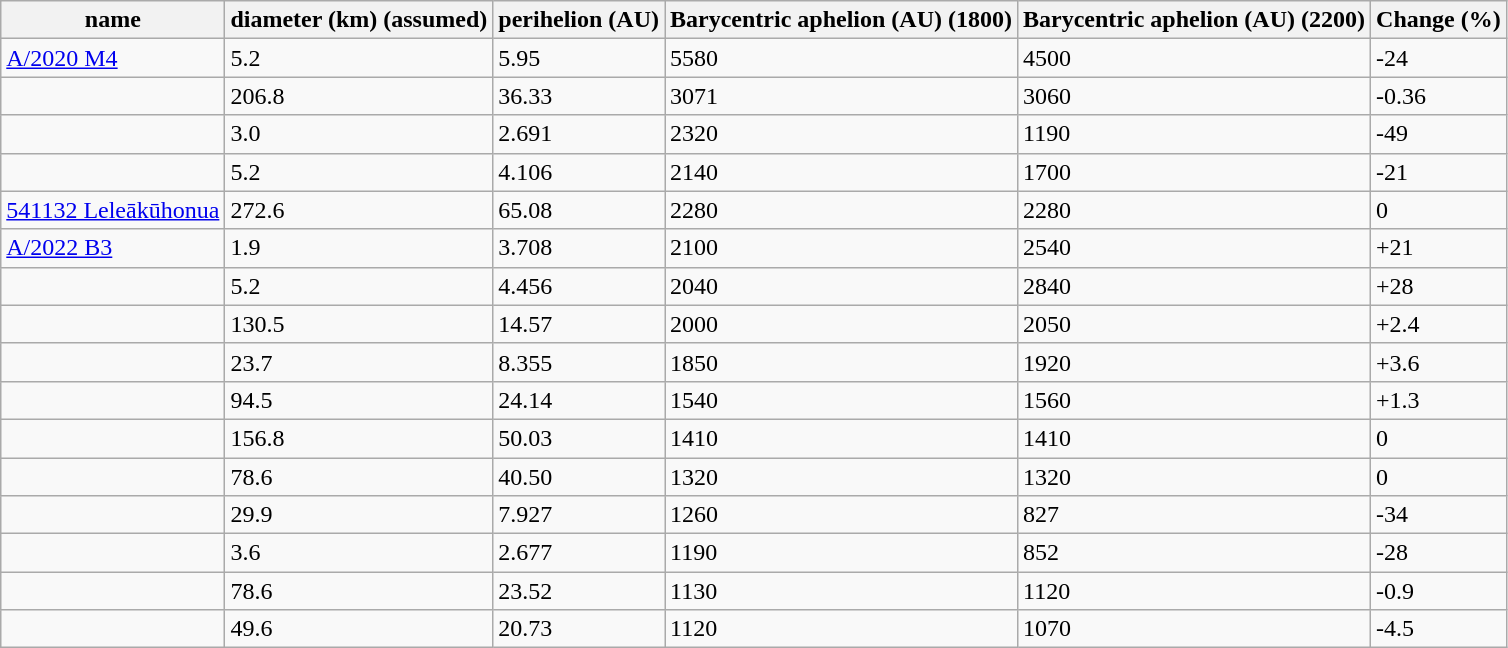<table class="wikitable sortable sticky-header">
<tr>
<th>name</th>
<th>diameter (km) (assumed)</th>
<th>perihelion (AU)</th>
<th>Barycentric aphelion (AU) (1800)</th>
<th>Barycentric aphelion (AU) (2200)</th>
<th>Change (%)</th>
</tr>
<tr>
<td><a href='#'>A/2020 M4</a></td>
<td>5.2</td>
<td>5.95</td>
<td>5580</td>
<td>4500</td>
<td>-24</td>
</tr>
<tr>
<td></td>
<td>206.8</td>
<td>36.33</td>
<td>3071</td>
<td>3060</td>
<td>-0.36</td>
</tr>
<tr>
<td></td>
<td>3.0</td>
<td>2.691</td>
<td>2320</td>
<td>1190</td>
<td>-49</td>
</tr>
<tr>
<td></td>
<td>5.2</td>
<td>4.106</td>
<td>2140</td>
<td>1700</td>
<td>-21</td>
</tr>
<tr>
<td><a href='#'>541132 Leleākūhonua</a></td>
<td>272.6</td>
<td>65.08</td>
<td>2280</td>
<td>2280</td>
<td>0</td>
</tr>
<tr>
<td><a href='#'>A/2022 B3</a></td>
<td>1.9</td>
<td>3.708</td>
<td>2100</td>
<td>2540</td>
<td>+21</td>
</tr>
<tr>
<td></td>
<td>5.2</td>
<td>4.456</td>
<td>2040</td>
<td>2840</td>
<td>+28</td>
</tr>
<tr>
<td></td>
<td>130.5</td>
<td>14.57</td>
<td>2000</td>
<td>2050</td>
<td>+2.4</td>
</tr>
<tr>
<td></td>
<td>23.7</td>
<td>8.355</td>
<td>1850</td>
<td>1920</td>
<td>+3.6</td>
</tr>
<tr>
<td></td>
<td>94.5</td>
<td>24.14</td>
<td>1540</td>
<td>1560</td>
<td>+1.3</td>
</tr>
<tr>
<td></td>
<td>156.8</td>
<td>50.03</td>
<td>1410</td>
<td>1410</td>
<td>0</td>
</tr>
<tr>
<td></td>
<td>78.6</td>
<td>40.50</td>
<td>1320</td>
<td>1320</td>
<td>0</td>
</tr>
<tr>
<td></td>
<td>29.9</td>
<td>7.927</td>
<td>1260</td>
<td>827</td>
<td>-34</td>
</tr>
<tr>
<td></td>
<td>3.6</td>
<td>2.677</td>
<td>1190</td>
<td>852</td>
<td>-28</td>
</tr>
<tr>
<td></td>
<td>78.6</td>
<td>23.52</td>
<td>1130</td>
<td>1120</td>
<td>-0.9</td>
</tr>
<tr>
<td></td>
<td>49.6</td>
<td>20.73</td>
<td>1120</td>
<td>1070</td>
<td>-4.5</td>
</tr>
</table>
